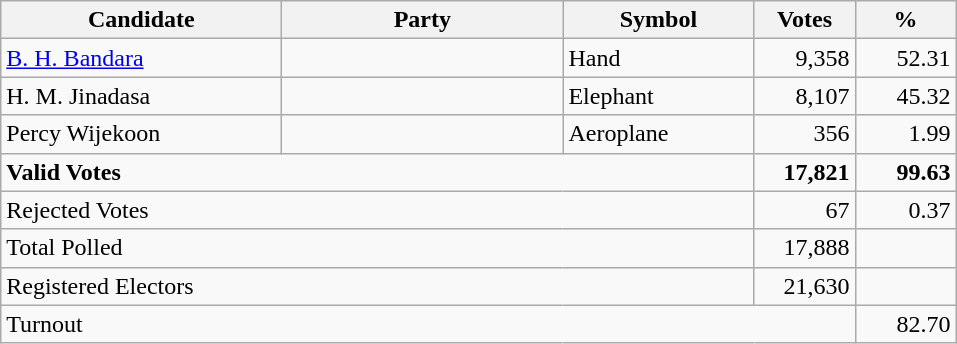<table class="wikitable" border="1" style="text-align:right;">
<tr>
<th align=left width="180">Candidate</th>
<th align=left width="180">Party</th>
<th align=left width="120">Symbol</th>
<th align=left width="60">Votes</th>
<th align=left width="60">%</th>
</tr>
<tr>
<td align=left><a href='#'>B. H. Bandara</a></td>
<td align=left></td>
<td align=left>Hand</td>
<td>9,358</td>
<td>52.31</td>
</tr>
<tr>
<td align=left>H. M. Jinadasa</td>
<td align=left></td>
<td align=left>Elephant</td>
<td>8,107</td>
<td>45.32</td>
</tr>
<tr>
<td align=left>Percy Wijekoon</td>
<td align=left></td>
<td align=left>Aeroplane</td>
<td>356</td>
<td>1.99</td>
</tr>
<tr>
<td align=left colspan=3><strong>Valid Votes</strong></td>
<td><strong>17,821</strong></td>
<td><strong>99.63</strong></td>
</tr>
<tr>
<td align=left colspan=3>Rejected Votes</td>
<td>67</td>
<td>0.37</td>
</tr>
<tr>
<td align=left colspan=3>Total Polled</td>
<td>17,888</td>
<td></td>
</tr>
<tr>
<td align=left colspan=3>Registered Electors</td>
<td>21,630</td>
<td></td>
</tr>
<tr>
<td align=left colspan=4>Turnout</td>
<td>82.70</td>
</tr>
</table>
